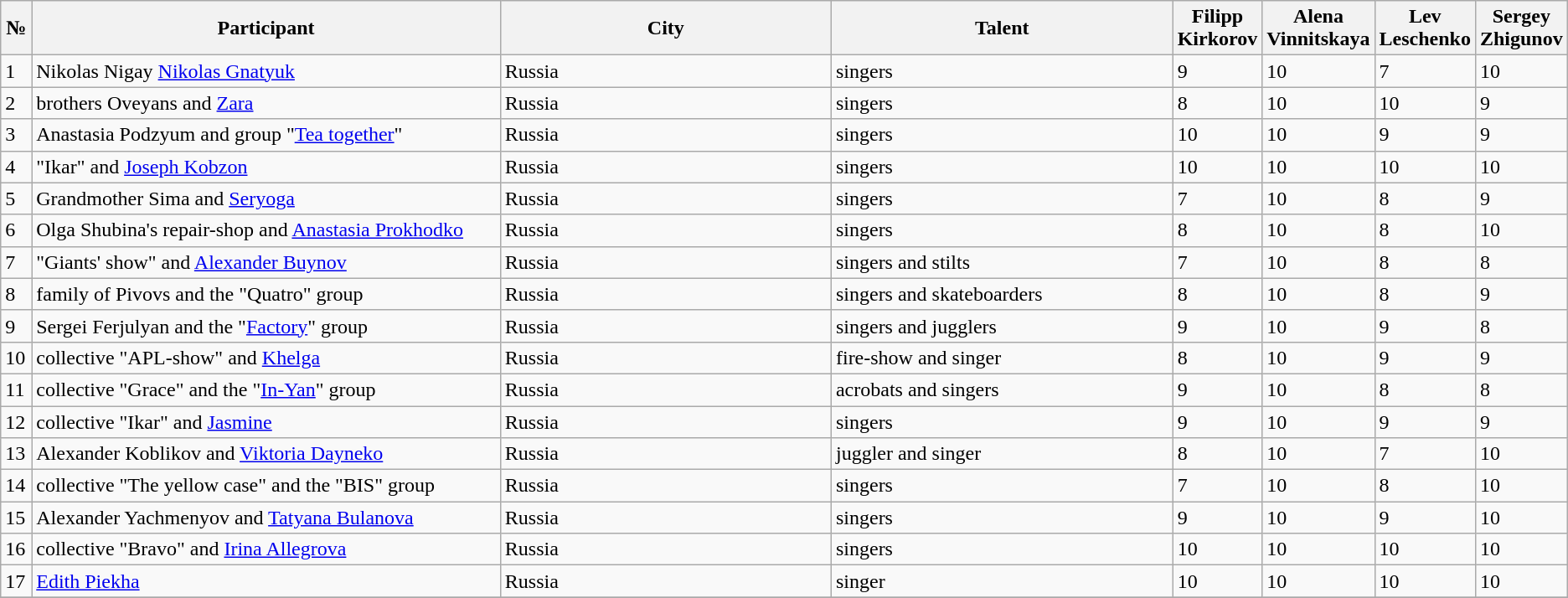<table class="wikitable">
<tr>
<th width="2%">№</th>
<th width="35%">Participant</th>
<th width="25%">City</th>
<th width="25%">Talent</th>
<th width="3%">Filipp Kirkorov</th>
<th width="3%">Alena Vinnitskaya</th>
<th width="3%">Lev Leschenko</th>
<th width="3%">Sergey Zhigunov</th>
</tr>
<tr>
<td>1</td>
<td>Nikolas Nigay <a href='#'>Nikolas Gnatyuk</a></td>
<td>Russia</td>
<td>singers</td>
<td>9</td>
<td>10</td>
<td>7</td>
<td>10</td>
</tr>
<tr>
<td>2</td>
<td>brothers Oveyans and <a href='#'>Zara</a></td>
<td>Russia</td>
<td>singers</td>
<td>8</td>
<td>10</td>
<td>10</td>
<td>9</td>
</tr>
<tr>
<td>3</td>
<td>Anastasia Podzyum and group "<a href='#'>Tea together</a>"</td>
<td>Russia</td>
<td>singers</td>
<td>10</td>
<td>10</td>
<td>9</td>
<td>9</td>
</tr>
<tr>
<td>4</td>
<td>"Ikar" and <a href='#'>Joseph Kobzon</a></td>
<td>Russia</td>
<td>singers</td>
<td>10</td>
<td>10</td>
<td>10</td>
<td>10</td>
</tr>
<tr>
<td>5</td>
<td>Grandmother Sima and <a href='#'>Seryoga</a></td>
<td>Russia</td>
<td>singers</td>
<td>7</td>
<td>10</td>
<td>8</td>
<td>9</td>
</tr>
<tr>
<td>6</td>
<td>Olga Shubina's repair-shop and <a href='#'>Anastasia Prokhodko</a></td>
<td>Russia</td>
<td>singers</td>
<td>8</td>
<td>10</td>
<td>8</td>
<td>10</td>
</tr>
<tr>
<td>7</td>
<td>"Giants' show" and <a href='#'>Alexander Buynov</a></td>
<td>Russia</td>
<td>singers and stilts</td>
<td>7</td>
<td>10</td>
<td>8</td>
<td>8</td>
</tr>
<tr>
<td>8</td>
<td>family of Pivovs and the "Quatro" group</td>
<td>Russia</td>
<td>singers and skateboarders</td>
<td>8</td>
<td>10</td>
<td>8</td>
<td>9</td>
</tr>
<tr>
<td>9</td>
<td>Sergei Ferjulyan and the "<a href='#'>Factory</a>" group</td>
<td>Russia</td>
<td>singers and jugglers</td>
<td>9</td>
<td>10</td>
<td>9</td>
<td>8</td>
</tr>
<tr>
<td>10</td>
<td>collective "APL-show" and <a href='#'>Khelga</a></td>
<td>Russia</td>
<td>fire-show and singer</td>
<td>8</td>
<td>10</td>
<td>9</td>
<td>9</td>
</tr>
<tr>
<td>11</td>
<td>collective "Grace" and the "<a href='#'>In-Yan</a>" group</td>
<td>Russia</td>
<td>acrobats and singers</td>
<td>9</td>
<td>10</td>
<td>8</td>
<td>8</td>
</tr>
<tr>
<td>12</td>
<td>collective "Ikar" and <a href='#'>Jasmine</a></td>
<td>Russia</td>
<td>singers</td>
<td>9</td>
<td>10</td>
<td>9</td>
<td>9</td>
</tr>
<tr>
<td>13</td>
<td>Alexander Koblikov and <a href='#'>Viktoria Dayneko</a></td>
<td>Russia</td>
<td>juggler and singer</td>
<td>8</td>
<td>10</td>
<td>7</td>
<td>10</td>
</tr>
<tr>
<td>14</td>
<td>collective "The yellow case" and the "BIS" group</td>
<td>Russia</td>
<td>singers</td>
<td>7</td>
<td>10</td>
<td>8</td>
<td>10</td>
</tr>
<tr>
<td>15</td>
<td>Alexander Yachmenyov and <a href='#'>Tatyana Bulanova</a></td>
<td>Russia</td>
<td>singers</td>
<td>9</td>
<td>10</td>
<td>9</td>
<td>10</td>
</tr>
<tr>
<td>16</td>
<td>collective "Bravo" and <a href='#'>Irina Allegrova</a></td>
<td>Russia</td>
<td>singers</td>
<td>10</td>
<td>10</td>
<td>10</td>
<td>10</td>
</tr>
<tr>
<td>17</td>
<td><a href='#'>Edith Piekha</a></td>
<td>Russia</td>
<td>singer</td>
<td>10</td>
<td>10</td>
<td>10</td>
<td>10</td>
</tr>
<tr>
</tr>
</table>
